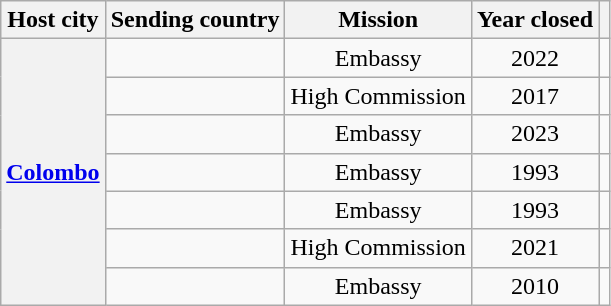<table class="wikitable plainrowheaders">
<tr>
<th scope="col">Host city</th>
<th scope="col">Sending country</th>
<th scope="col">Mission</th>
<th scope="col">Year closed</th>
<th scope="col"></th>
</tr>
<tr>
<th rowspan="7"><a href='#'>Colombo</a></th>
<td></td>
<td style="text-align:center;">Embassy</td>
<td style="text-align:center;">2022</td>
<td style="text-align:center;"></td>
</tr>
<tr>
<td></td>
<td style="text-align:center;">High Commission</td>
<td style="text-align:center;">2017</td>
<td style="text-align:center;"></td>
</tr>
<tr>
<td></td>
<td style="text-align:center;">Embassy</td>
<td style="text-align:center;">2023</td>
<td style="text-align:center;"></td>
</tr>
<tr>
<td></td>
<td style="text-align:center;">Embassy</td>
<td style="text-align:center;">1993</td>
<td style="text-align:center;"></td>
</tr>
<tr>
<td></td>
<td style="text-align:center;">Embassy</td>
<td style="text-align:center;">1993</td>
<td style="text-align:center;"></td>
</tr>
<tr>
<td></td>
<td style="text-align:center;">High Commission</td>
<td style="text-align:center;">2021</td>
<td style="text-align:center;"></td>
</tr>
<tr>
<td></td>
<td style="text-align:center;">Embassy</td>
<td style="text-align:center;">2010</td>
<td style="text-align:center;"></td>
</tr>
</table>
